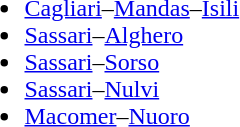<table>
<tr valign=top>
<td><br><ul><li><a href='#'>Cagliari</a>–<a href='#'>Mandas</a>–<a href='#'>Isili</a></li><li><a href='#'>Sassari</a>–<a href='#'>Alghero</a></li><li><a href='#'>Sassari</a>–<a href='#'>Sorso</a></li><li><a href='#'>Sassari</a>–<a href='#'>Nulvi</a></li><li><a href='#'>Macomer</a>–<a href='#'>Nuoro</a></li></ul></td>
</tr>
</table>
